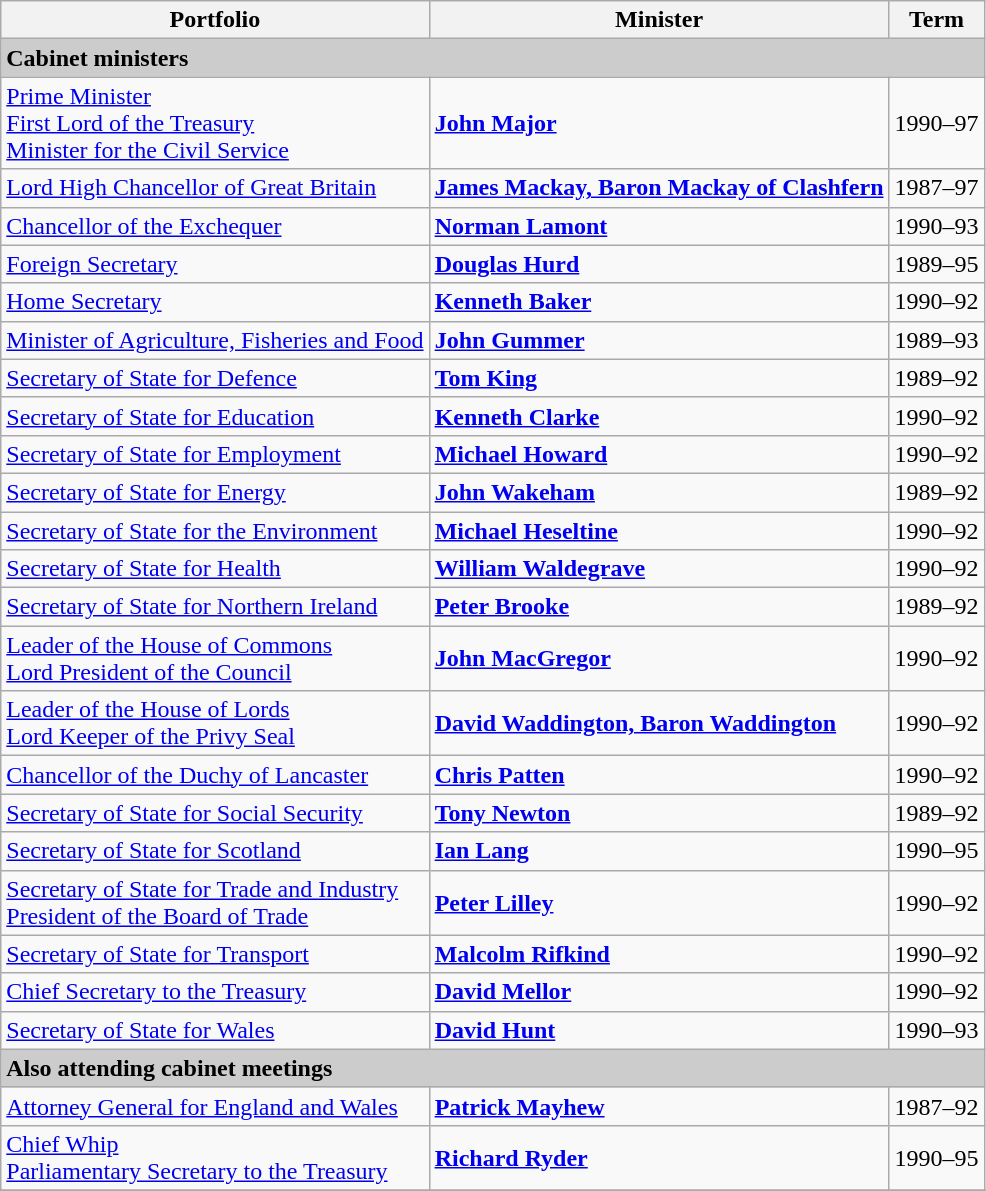<table class="wikitable">
<tr>
<th>Portfolio</th>
<th>Minister</th>
<th>Term</th>
</tr>
<tr>
<td style="background:#cccccc;" colspan="4"><strong>Cabinet ministers</strong></td>
</tr>
<tr>
<td><a href='#'>Prime Minister</a><br><a href='#'>First Lord of the Treasury</a><br><a href='#'>Minister for the Civil Service</a></td>
<td><strong><a href='#'>John Major</a></strong></td>
<td>1990–97</td>
</tr>
<tr>
<td><a href='#'>Lord High Chancellor of Great Britain</a></td>
<td><strong><a href='#'>James Mackay, Baron Mackay of Clashfern</a></strong></td>
<td>1987–97</td>
</tr>
<tr>
<td><a href='#'>Chancellor of the Exchequer</a></td>
<td><strong><a href='#'>Norman Lamont</a></strong></td>
<td>1990–93</td>
</tr>
<tr>
<td><a href='#'>Foreign Secretary</a></td>
<td><strong><a href='#'>Douglas Hurd</a></strong></td>
<td>1989–95</td>
</tr>
<tr>
<td><a href='#'>Home Secretary</a></td>
<td><strong><a href='#'>Kenneth Baker</a></strong></td>
<td>1990–92</td>
</tr>
<tr>
<td><a href='#'>Minister of Agriculture, Fisheries and Food</a></td>
<td><strong><a href='#'>John Gummer</a></strong></td>
<td>1989–93</td>
</tr>
<tr>
<td><a href='#'>Secretary of State for Defence</a></td>
<td><strong><a href='#'>Tom King</a></strong></td>
<td>1989–92</td>
</tr>
<tr>
<td><a href='#'>Secretary of State for Education</a></td>
<td><strong><a href='#'>Kenneth Clarke</a></strong></td>
<td>1990–92</td>
</tr>
<tr>
<td><a href='#'>Secretary of State for Employment</a></td>
<td><strong><a href='#'>Michael Howard</a></strong></td>
<td>1990–92</td>
</tr>
<tr>
<td><a href='#'>Secretary of State for Energy</a></td>
<td><strong><a href='#'>John Wakeham</a></strong></td>
<td>1989–92</td>
</tr>
<tr>
<td><a href='#'>Secretary of State for the Environment</a></td>
<td><strong><a href='#'>Michael Heseltine</a></strong></td>
<td>1990–92</td>
</tr>
<tr>
<td><a href='#'>Secretary of State for Health</a></td>
<td><strong><a href='#'>William Waldegrave</a></strong></td>
<td>1990–92</td>
</tr>
<tr>
<td><a href='#'>Secretary of State for Northern Ireland</a></td>
<td><strong><a href='#'>Peter Brooke</a></strong></td>
<td>1989–92</td>
</tr>
<tr>
<td><a href='#'>Leader of the House of Commons</a><br><a href='#'>Lord President of the Council</a></td>
<td><strong><a href='#'>John MacGregor</a></strong></td>
<td>1990–92</td>
</tr>
<tr>
<td><a href='#'>Leader of the House of Lords</a><br><a href='#'>Lord Keeper of the Privy Seal</a></td>
<td><strong><a href='#'>David Waddington, Baron Waddington</a></strong></td>
<td>1990–92</td>
</tr>
<tr>
<td><a href='#'>Chancellor of the Duchy of Lancaster</a></td>
<td><strong><a href='#'>Chris Patten</a></strong></td>
<td>1990–92</td>
</tr>
<tr>
<td><a href='#'>Secretary of State for Social Security</a></td>
<td><strong><a href='#'>Tony Newton</a></strong></td>
<td>1989–92</td>
</tr>
<tr>
<td><a href='#'>Secretary of State for Scotland</a></td>
<td><strong><a href='#'>Ian Lang</a></strong></td>
<td>1990–95</td>
</tr>
<tr>
<td><a href='#'>Secretary of State for Trade and Industry</a><br><a href='#'>President of the Board of Trade</a></td>
<td><strong><a href='#'>Peter Lilley</a></strong></td>
<td>1990–92</td>
</tr>
<tr>
<td><a href='#'>Secretary of State for Transport</a></td>
<td><strong><a href='#'>Malcolm Rifkind</a></strong></td>
<td>1990–92</td>
</tr>
<tr>
<td><a href='#'>Chief Secretary to the Treasury</a></td>
<td><strong><a href='#'>David Mellor</a></strong></td>
<td>1990–92</td>
</tr>
<tr>
<td><a href='#'>Secretary of State for Wales</a></td>
<td><strong><a href='#'>David Hunt</a></strong></td>
<td>1990–93</td>
</tr>
<tr>
<td style="background:#cccccc;" colspan="4"><strong>Also attending cabinet meetings</strong></td>
</tr>
<tr>
<td><a href='#'>Attorney General for England and Wales</a></td>
<td><strong><a href='#'>Patrick Mayhew</a></strong></td>
<td>1987–92</td>
</tr>
<tr>
<td><a href='#'>Chief Whip</a><br><a href='#'>Parliamentary Secretary to the Treasury</a></td>
<td><strong><a href='#'>Richard Ryder</a></strong></td>
<td>1990–95</td>
</tr>
<tr>
</tr>
</table>
